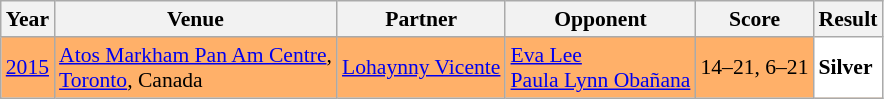<table class="sortable wikitable" style="font-size: 90%;">
<tr>
<th>Year</th>
<th>Venue</th>
<th>Partner</th>
<th>Opponent</th>
<th>Score</th>
<th>Result</th>
</tr>
<tr style="background:#FFB069">
<td align="center"><a href='#'>2015</a></td>
<td align="left"><a href='#'>Atos Markham Pan Am Centre</a>,<br><a href='#'>Toronto</a>, Canada</td>
<td align="left"> <a href='#'>Lohaynny Vicente</a></td>
<td align="left"> <a href='#'>Eva Lee</a> <br>  <a href='#'>Paula Lynn Obañana</a></td>
<td align="left">14–21, 6–21</td>
<td style="text-align:left; background:white"> <strong>Silver</strong></td>
</tr>
</table>
